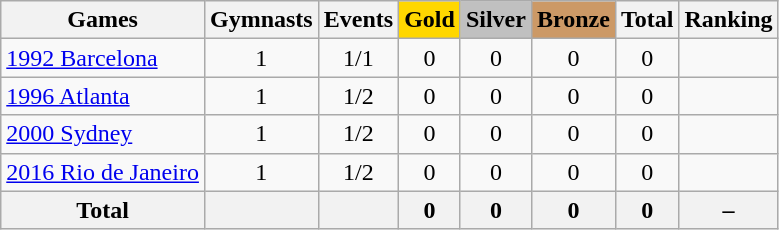<table class="wikitable sortable" style="text-align:center">
<tr>
<th>Games</th>
<th>Gymnasts</th>
<th>Events</th>
<th style="background-color:gold;">Gold</th>
<th style="background-color:silver;">Silver</th>
<th style="background-color:#c96;">Bronze</th>
<th>Total</th>
<th>Ranking</th>
</tr>
<tr>
<td align=left><a href='#'>1992 Barcelona</a></td>
<td>1</td>
<td>1/1</td>
<td>0</td>
<td>0</td>
<td>0</td>
<td>0</td>
<td></td>
</tr>
<tr>
<td align=left><a href='#'>1996 Atlanta</a></td>
<td>1</td>
<td>1/2</td>
<td>0</td>
<td>0</td>
<td>0</td>
<td>0</td>
<td></td>
</tr>
<tr>
<td align=left><a href='#'>2000 Sydney</a></td>
<td>1</td>
<td>1/2</td>
<td>0</td>
<td>0</td>
<td>0</td>
<td>0</td>
<td></td>
</tr>
<tr>
<td align=left><a href='#'>2016 Rio de Janeiro</a></td>
<td>1</td>
<td>1/2</td>
<td>0</td>
<td>0</td>
<td>0</td>
<td>0</td>
<td></td>
</tr>
<tr>
<th>Total</th>
<th></th>
<th></th>
<th>0</th>
<th>0</th>
<th>0</th>
<th>0</th>
<th>–</th>
</tr>
</table>
